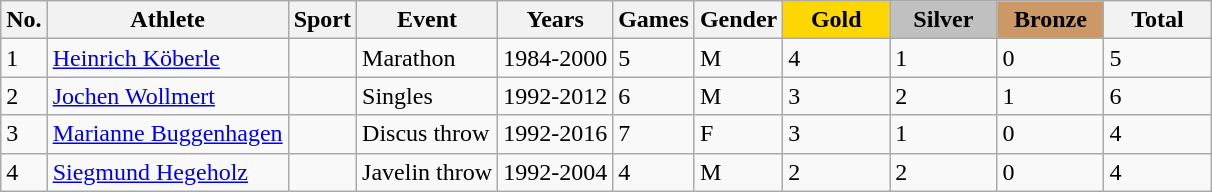<table class="wikitable sortable">
<tr>
<th>No.</th>
<th>Athlete</th>
<th>Sport</th>
<th>Event</th>
<th>Years</th>
<th>Games</th>
<th>Gender</th>
<th style="background:gold; width:4.0em; font-weight:bold;">Gold</th>
<th style="background:silver; width:4.0em; font-weight:bold;">Silver</th>
<th style="background:#c96; width:4.0em; font-weight:bold;">Bronze</th>
<th style="width:4.0em;">Total</th>
</tr>
<tr>
<td>1</td>
<td><a href='#'>Heinrich Köberle</a></td>
<td></td>
<td>Marathon</td>
<td>1984-2000</td>
<td>5</td>
<td>M</td>
<td>4</td>
<td>1</td>
<td>0</td>
<td>5</td>
</tr>
<tr>
<td>2</td>
<td><a href='#'>Jochen Wollmert</a></td>
<td></td>
<td>Singles</td>
<td>1992-2012</td>
<td>6</td>
<td>M</td>
<td>3</td>
<td>2</td>
<td>1</td>
<td>6</td>
</tr>
<tr>
<td>3</td>
<td><a href='#'>Marianne Buggenhagen</a></td>
<td></td>
<td>Discus throw</td>
<td>1992-2016</td>
<td>7</td>
<td>F</td>
<td>3</td>
<td>1</td>
<td>0</td>
<td>4</td>
</tr>
<tr>
<td>4</td>
<td><a href='#'>Siegmund Hegeholz</a></td>
<td></td>
<td>Javelin throw</td>
<td>1992-2004</td>
<td>4</td>
<td>M</td>
<td>2</td>
<td>2</td>
<td>0</td>
<td>4</td>
</tr>
</table>
